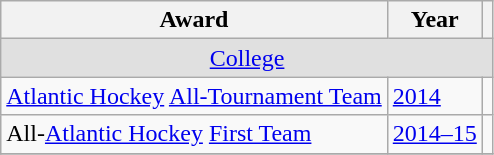<table class="wikitable">
<tr>
<th>Award</th>
<th>Year</th>
<th></th>
</tr>
<tr ALIGN="center" bgcolor="#e0e0e0">
<td colspan="3"><a href='#'>College</a></td>
</tr>
<tr>
<td><a href='#'>Atlantic Hockey</a> <a href='#'>All-Tournament Team</a></td>
<td><a href='#'>2014</a></td>
<td></td>
</tr>
<tr>
<td>All-<a href='#'>Atlantic Hockey</a> <a href='#'>First Team</a></td>
<td><a href='#'>2014–15</a></td>
<td></td>
</tr>
<tr>
</tr>
</table>
